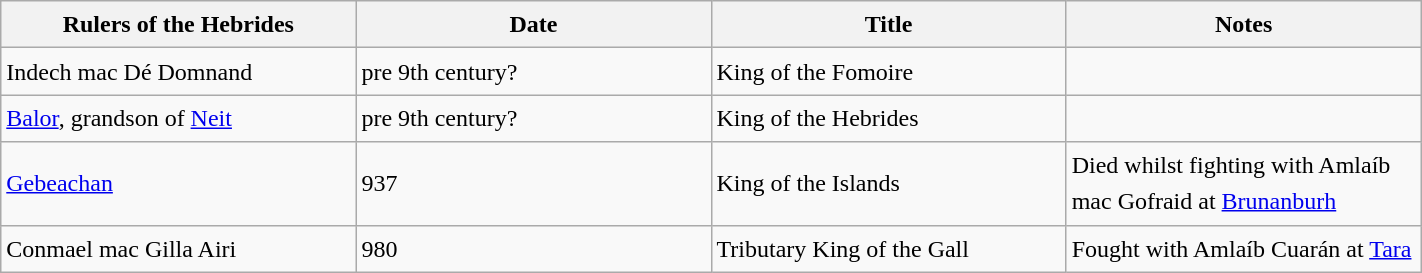<table class="wikitable sortable" style="font-size:100%; width:75%; border:0px; text-align:left; line-height:150%;">
<tr>
<th width="15%">Rulers of the Hebrides</th>
<th width="15%">Date</th>
<th width="15%">Title</th>
<th width="15%">Notes</th>
</tr>
<tr>
<td>Indech mac Dé Domnand</td>
<td>pre 9th century?</td>
<td>King of the Fomoire</td>
<td></td>
</tr>
<tr>
<td><a href='#'>Balor</a>, grandson of <a href='#'>Neit</a></td>
<td>pre 9th century?</td>
<td>King of the Hebrides</td>
<td></td>
</tr>
<tr>
<td><a href='#'>Gebeachan</a></td>
<td>937</td>
<td>King of the Islands</td>
<td>Died whilst fighting with Amlaíb mac Gofraid at <a href='#'>Brunanburh</a></td>
</tr>
<tr>
<td>Conmael mac Gilla Airi</td>
<td>980</td>
<td>Tributary King of the Gall</td>
<td>Fought with Amlaíb Cuarán at <a href='#'>Tara</a></td>
</tr>
<tr>
</tr>
</table>
